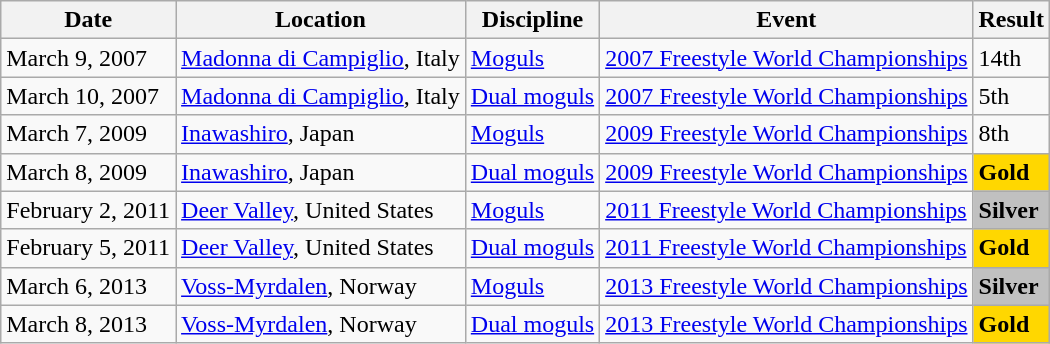<table class=wikitable>
<tr>
<th>Date</th>
<th>Location</th>
<th>Discipline</th>
<th>Event</th>
<th>Result</th>
</tr>
<tr>
<td>March 9, 2007</td>
<td><a href='#'>Madonna di Campiglio</a>, Italy</td>
<td><a href='#'>Moguls</a></td>
<td><a href='#'>2007 Freestyle World Championships</a></td>
<td>14th</td>
</tr>
<tr>
<td>March 10, 2007</td>
<td><a href='#'>Madonna di Campiglio</a>, Italy</td>
<td><a href='#'>Dual moguls</a></td>
<td><a href='#'>2007 Freestyle World Championships</a></td>
<td>5th</td>
</tr>
<tr>
<td>March 7, 2009</td>
<td><a href='#'>Inawashiro</a>, Japan</td>
<td><a href='#'>Moguls</a></td>
<td><a href='#'>2009 Freestyle World Championships</a></td>
<td>8th</td>
</tr>
<tr>
<td>March 8, 2009</td>
<td><a href='#'>Inawashiro</a>, Japan</td>
<td><a href='#'>Dual moguls</a></td>
<td><a href='#'>2009 Freestyle World Championships</a></td>
<td style="background-color: gold"><strong>Gold</strong></td>
</tr>
<tr>
<td>February 2, 2011</td>
<td><a href='#'>Deer Valley</a>, United States</td>
<td><a href='#'>Moguls</a></td>
<td><a href='#'>2011 Freestyle World Championships</a></td>
<td style="background-color: silver"><strong>Silver</strong></td>
</tr>
<tr>
<td>February 5, 2011</td>
<td><a href='#'>Deer Valley</a>, United States</td>
<td><a href='#'>Dual moguls</a></td>
<td><a href='#'>2011 Freestyle World Championships</a></td>
<td style="background-color: gold"><strong>Gold</strong></td>
</tr>
<tr>
<td>March 6, 2013</td>
<td><a href='#'>Voss-Myrdalen</a>, Norway</td>
<td><a href='#'>Moguls</a></td>
<td><a href='#'>2013 Freestyle World Championships</a></td>
<td style="background-color: silver"><strong>Silver</strong></td>
</tr>
<tr>
<td>March 8, 2013</td>
<td><a href='#'>Voss-Myrdalen</a>, Norway</td>
<td><a href='#'>Dual moguls</a></td>
<td><a href='#'>2013 Freestyle World Championships</a></td>
<td style="background-color: gold"><strong>Gold</strong></td>
</tr>
</table>
